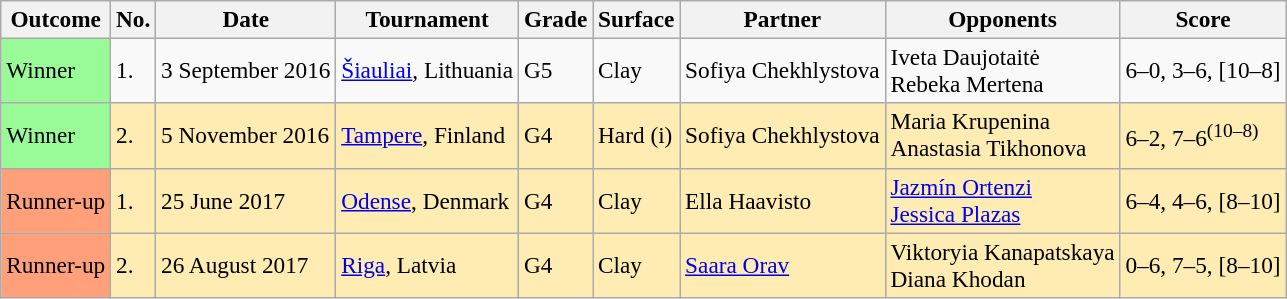<table class="sortable wikitable" style=font-size:97%>
<tr>
<th>Outcome</th>
<th>No.</th>
<th>Date</th>
<th>Tournament</th>
<th>Grade</th>
<th>Surface</th>
<th>Partner</th>
<th>Opponents</th>
<th>Score</th>
</tr>
<tr>
<td style="background:#98FB98">Winner</td>
<td>1.</td>
<td>3 September 2016</td>
<td><a href='#'>Šiauliai</a>, Lithuania</td>
<td>G5</td>
<td>Clay</td>
<td> Sofiya Chekhlystova</td>
<td> Iveta Daujotaitė <br>  Rebeka Mertena</td>
<td>6–0, 3–6, [10–8]</td>
</tr>
<tr style="background:#ffecb2">
<td style="background:#98FB98">Winner</td>
<td>2.</td>
<td>5 November 2016</td>
<td><a href='#'>Tampere</a>, Finland</td>
<td>G4</td>
<td>Hard (i)</td>
<td> Sofiya Chekhlystova</td>
<td> Maria Krupenina <br>  Anastasia Tikhonova</td>
<td>6–2, 7–6<sup>(10–8)</sup></td>
</tr>
<tr style="background:#ffecb2">
<td style="background:#ffa07a;">Runner-up</td>
<td>1.</td>
<td>25 June 2017</td>
<td><a href='#'>Odense</a>, Denmark</td>
<td>G4</td>
<td>Clay</td>
<td> Ella Haavisto</td>
<td> <a href='#'>Jazmín Ortenzi</a> <br>  <a href='#'>Jessica Plazas</a></td>
<td>6–4, 4–6, [8–10]</td>
</tr>
<tr style="background:#ffecb2">
<td style="background:#ffa07a;">Runner-up</td>
<td>2.</td>
<td>26 August 2017</td>
<td><a href='#'>Riga</a>, Latvia</td>
<td>G4</td>
<td>Clay</td>
<td> <a href='#'>Saara Orav</a></td>
<td> Viktoryia Kanapatskaya <br>  Diana Khodan</td>
<td>0–6, 7–5, [8–10]</td>
</tr>
</table>
